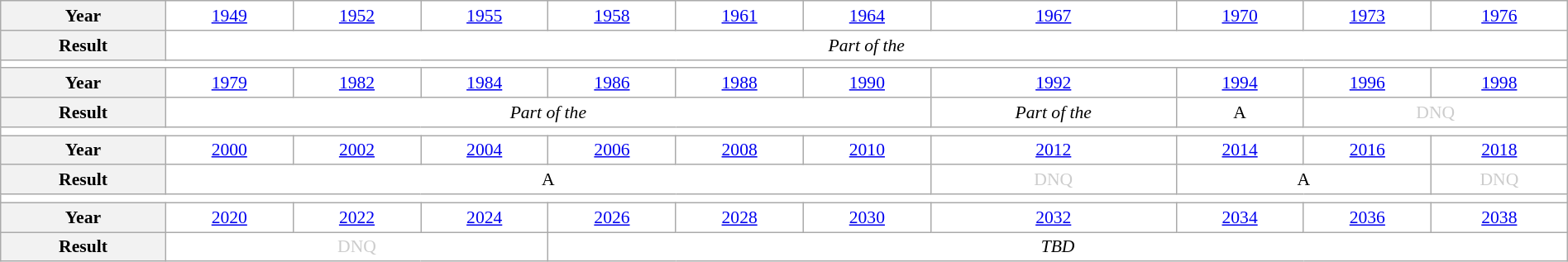<table class="wikitable" style="text-align:center; font-size:90%; background:white;" width="100%">
<tr>
<th>Year</th>
<td><a href='#'>1949</a></td>
<td><a href='#'>1952</a></td>
<td><a href='#'>1955</a></td>
<td><a href='#'>1958</a></td>
<td><a href='#'>1961</a></td>
<td><a href='#'>1964</a></td>
<td><a href='#'>1967</a></td>
<td><a href='#'>1970</a></td>
<td><a href='#'>1973</a></td>
<td><a href='#'>1976</a></td>
</tr>
<tr>
<th>Result</th>
<td colspan="10"><em>Part of the </em></td>
</tr>
<tr>
<td colspan="11"></td>
</tr>
<tr>
<th>Year</th>
<td><a href='#'>1979</a></td>
<td><a href='#'>1982</a></td>
<td><a href='#'>1984</a></td>
<td><a href='#'>1986</a></td>
<td><a href='#'>1988</a></td>
<td><a href='#'>1990</a></td>
<td><a href='#'>1992</a></td>
<td><a href='#'>1994</a></td>
<td><a href='#'>1996</a></td>
<td><a href='#'>1998</a></td>
</tr>
<tr>
<th>Result</th>
<td colspan="6"><em>Part of the </em></td>
<td><em>Part of the </em></td>
<td>A</td>
<td colspan="2" style="color:#ccc">DNQ</td>
</tr>
<tr>
<td colspan="11"></td>
</tr>
<tr>
<th>Year</th>
<td><a href='#'>2000</a></td>
<td><a href='#'>2002</a></td>
<td><a href='#'>2004</a></td>
<td><a href='#'>2006</a></td>
<td><a href='#'>2008</a></td>
<td><a href='#'>2010</a></td>
<td><a href='#'>2012</a></td>
<td><a href='#'>2014</a></td>
<td><a href='#'>2016</a></td>
<td><a href='#'>2018</a></td>
</tr>
<tr>
<th>Result</th>
<td colspan="6">A</td>
<td style="color:#ccc">DNQ</td>
<td colspan="2">A</td>
<td style="color:#ccc">DNQ</td>
</tr>
<tr>
<td colspan="11"></td>
</tr>
<tr>
<th>Year</th>
<td><a href='#'>2020</a></td>
<td><a href='#'>2022</a></td>
<td><a href='#'>2024</a></td>
<td><a href='#'>2026</a></td>
<td><a href='#'>2028</a></td>
<td><a href='#'>2030</a></td>
<td><a href='#'>2032</a></td>
<td><a href='#'>2034</a></td>
<td><a href='#'>2036</a></td>
<td><a href='#'>2038</a></td>
</tr>
<tr>
<th>Result</th>
<td colspan="3" style="color:#ccc">DNQ</td>
<td colspan="7"><em>TBD</em></td>
</tr>
</table>
